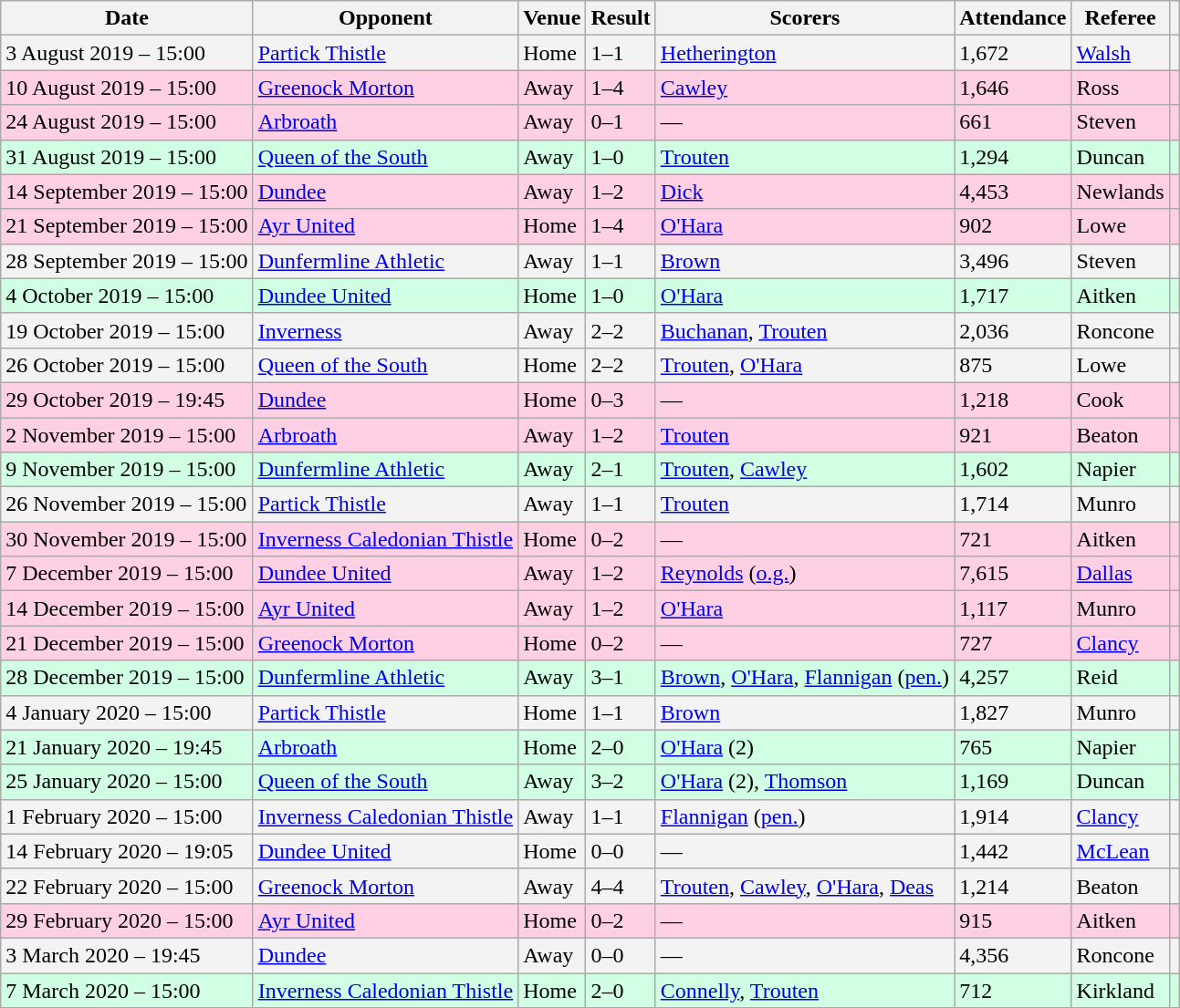<table class="wikitable">
<tr>
<th>Date</th>
<th>Opponent</th>
<th>Venue</th>
<th>Result</th>
<th>Scorers</th>
<th>Attendance</th>
<th>Referee</th>
<th></th>
</tr>
<tr bgcolor = "#f3f3f3">
<td>3 August 2019 – 15:00</td>
<td><a href='#'>Partick Thistle</a></td>
<td>Home</td>
<td>1–1</td>
<td><a href='#'>Hetherington</a></td>
<td>1,672</td>
<td><a href='#'>Walsh</a></td>
<td></td>
</tr>
<tr bgcolor = "#ffd0e3">
<td>10 August 2019 – 15:00</td>
<td><a href='#'>Greenock Morton</a></td>
<td>Away</td>
<td>1–4</td>
<td><a href='#'>Cawley</a></td>
<td>1,646</td>
<td>Ross</td>
<td></td>
</tr>
<tr bgcolor = "#ffd0e3">
<td>24 August 2019 – 15:00</td>
<td><a href='#'>Arbroath</a></td>
<td>Away</td>
<td>0–1</td>
<td>—</td>
<td>661</td>
<td>Steven</td>
<td></td>
</tr>
<tr bgcolor = "#d0ffe3">
<td>31 August 2019 – 15:00</td>
<td><a href='#'>Queen of the South</a></td>
<td>Away</td>
<td>1–0</td>
<td><a href='#'>Trouten</a></td>
<td>1,294</td>
<td>Duncan</td>
<td></td>
</tr>
<tr bgcolor = "#ffd0e3">
<td>14 September 2019 – 15:00</td>
<td><a href='#'>Dundee</a></td>
<td>Away</td>
<td>1–2</td>
<td><a href='#'>Dick</a></td>
<td>4,453</td>
<td>Newlands</td>
<td></td>
</tr>
<tr bgcolor = "#ffd0e3">
<td>21 September 2019 – 15:00</td>
<td><a href='#'>Ayr United</a></td>
<td>Home</td>
<td>1–4</td>
<td><a href='#'>O'Hara</a></td>
<td>902</td>
<td>Lowe</td>
<td></td>
</tr>
<tr bgcolor = "#f3f3f3">
<td>28 September 2019 – 15:00</td>
<td><a href='#'>Dunfermline Athletic</a></td>
<td>Away</td>
<td>1–1</td>
<td><a href='#'>Brown</a></td>
<td>3,496</td>
<td>Steven</td>
<td></td>
</tr>
<tr bgcolor = "#d0ffe3">
<td>4 October 2019 – 15:00</td>
<td><a href='#'>Dundee United</a></td>
<td>Home</td>
<td>1–0</td>
<td><a href='#'>O'Hara</a></td>
<td>1,717</td>
<td>Aitken</td>
<td></td>
</tr>
<tr bgcolor = "#f3f3f3">
<td>19 October 2019 – 15:00</td>
<td><a href='#'>Inverness</a></td>
<td>Away</td>
<td>2–2</td>
<td><a href='#'>Buchanan</a>, <a href='#'>Trouten</a></td>
<td>2,036</td>
<td>Roncone</td>
<td></td>
</tr>
<tr bgcolor = "#f3f3f3">
<td>26 October 2019 – 15:00</td>
<td><a href='#'>Queen of the South</a></td>
<td>Home</td>
<td>2–2</td>
<td><a href='#'>Trouten</a>, <a href='#'>O'Hara</a></td>
<td>875</td>
<td>Lowe</td>
<td></td>
</tr>
<tr bgcolor = "#ffd0e3">
<td>29 October 2019 – 19:45</td>
<td><a href='#'>Dundee</a></td>
<td>Home</td>
<td>0–3</td>
<td>—</td>
<td>1,218</td>
<td>Cook</td>
<td></td>
</tr>
<tr bgcolor="#ffd0e3">
<td>2 November 2019 – 15:00</td>
<td><a href='#'>Arbroath</a></td>
<td>Away</td>
<td>1–2</td>
<td><a href='#'>Trouten</a></td>
<td>921</td>
<td>Beaton</td>
<td></td>
</tr>
<tr bgcolor="#d0ffe3">
<td>9 November 2019 – 15:00</td>
<td><a href='#'>Dunfermline Athletic</a></td>
<td>Away</td>
<td>2–1</td>
<td><a href='#'>Trouten</a>, <a href='#'>Cawley</a></td>
<td>1,602</td>
<td>Napier</td>
<td></td>
</tr>
<tr bgcolor = "#f3f3f3">
<td>26 November 2019 – 15:00</td>
<td><a href='#'>Partick Thistle</a></td>
<td>Away</td>
<td>1–1</td>
<td><a href='#'>Trouten</a></td>
<td>1,714</td>
<td>Munro</td>
<td></td>
</tr>
<tr bgcolor="#ffd0e3">
<td>30 November 2019 – 15:00</td>
<td><a href='#'>Inverness Caledonian Thistle</a></td>
<td>Home</td>
<td>0–2</td>
<td>—</td>
<td>721</td>
<td>Aitken</td>
<td></td>
</tr>
<tr bgcolor="#ffd0e3">
<td>7 December 2019 – 15:00</td>
<td><a href='#'>Dundee United</a></td>
<td>Away</td>
<td>1–2</td>
<td><a href='#'>Reynolds</a> (<a href='#'>o.g.</a>)</td>
<td>7,615</td>
<td><a href='#'>Dallas</a></td>
<td></td>
</tr>
<tr bgcolor="#ffd0e3">
<td>14 December 2019 – 15:00</td>
<td><a href='#'>Ayr United</a></td>
<td>Away</td>
<td>1–2</td>
<td><a href='#'>O'Hara</a></td>
<td>1,117</td>
<td>Munro</td>
<td></td>
</tr>
<tr bgcolor="#ffd0e3">
<td>21 December 2019 – 15:00</td>
<td><a href='#'>Greenock Morton</a></td>
<td>Home</td>
<td>0–2</td>
<td>—</td>
<td>727</td>
<td><a href='#'>Clancy</a></td>
<td></td>
</tr>
<tr bgcolor="#d0ffe3">
<td>28 December 2019 – 15:00</td>
<td><a href='#'>Dunfermline Athletic</a></td>
<td>Away</td>
<td>3–1</td>
<td><a href='#'>Brown</a>, <a href='#'>O'Hara</a>, <a href='#'>Flannigan</a> (<a href='#'>pen.</a>)</td>
<td>4,257</td>
<td>Reid</td>
<td></td>
</tr>
<tr bgcolor="#f3f3f3">
<td>4 January 2020 – 15:00</td>
<td><a href='#'>Partick Thistle</a></td>
<td>Home</td>
<td>1–1</td>
<td><a href='#'>Brown</a></td>
<td>1,827</td>
<td>Munro</td>
<td></td>
</tr>
<tr bgcolor="#d0ffe3">
<td>21 January 2020 – 19:45</td>
<td><a href='#'>Arbroath</a></td>
<td>Home</td>
<td>2–0</td>
<td><a href='#'>O'Hara</a> (2)</td>
<td>765</td>
<td>Napier</td>
<td></td>
</tr>
<tr bgcolor="#d0ffe3">
<td>25 January 2020 – 15:00</td>
<td><a href='#'>Queen of the South</a></td>
<td>Away</td>
<td>3–2</td>
<td><a href='#'>O'Hara</a> (2), <a href='#'>Thomson</a></td>
<td>1,169</td>
<td>Duncan</td>
<td></td>
</tr>
<tr bgcolor="#f3f3f3">
<td>1 February 2020 – 15:00</td>
<td><a href='#'>Inverness Caledonian Thistle</a></td>
<td>Away</td>
<td>1–1</td>
<td><a href='#'>Flannigan</a> (<a href='#'>pen.</a>)</td>
<td>1,914</td>
<td><a href='#'>Clancy</a></td>
<td></td>
</tr>
<tr bgcolor="#f3f3f3">
<td>14 February 2020 – 19:05</td>
<td><a href='#'>Dundee United</a></td>
<td>Home</td>
<td>0–0</td>
<td>—</td>
<td>1,442</td>
<td><a href='#'>McLean</a></td>
<td></td>
</tr>
<tr bgcolor="#f3f3f3">
<td>22 February 2020 – 15:00</td>
<td><a href='#'>Greenock Morton</a></td>
<td>Away</td>
<td>4–4</td>
<td><a href='#'>Trouten</a>, <a href='#'>Cawley</a>, <a href='#'>O'Hara</a>, <a href='#'>Deas</a></td>
<td>1,214</td>
<td>Beaton</td>
<td></td>
</tr>
<tr bgcolor="#ffd0e3">
<td>29 February 2020 – 15:00</td>
<td><a href='#'>Ayr United</a></td>
<td>Home</td>
<td>0–2</td>
<td>—</td>
<td>915</td>
<td>Aitken</td>
<td></td>
</tr>
<tr bgcolor="#f3f3f3">
<td>3 March 2020 – 19:45</td>
<td><a href='#'>Dundee</a></td>
<td>Away</td>
<td>0–0</td>
<td>—</td>
<td>4,356</td>
<td>Roncone</td>
<td></td>
</tr>
<tr bgcolor="#d0ffe3">
<td>7 March 2020 – 15:00</td>
<td><a href='#'>Inverness Caledonian Thistle</a></td>
<td>Home</td>
<td>2–0</td>
<td><a href='#'>Connelly</a>, <a href='#'>Trouten</a></td>
<td>712</td>
<td>Kirkland</td>
<td></td>
</tr>
</table>
